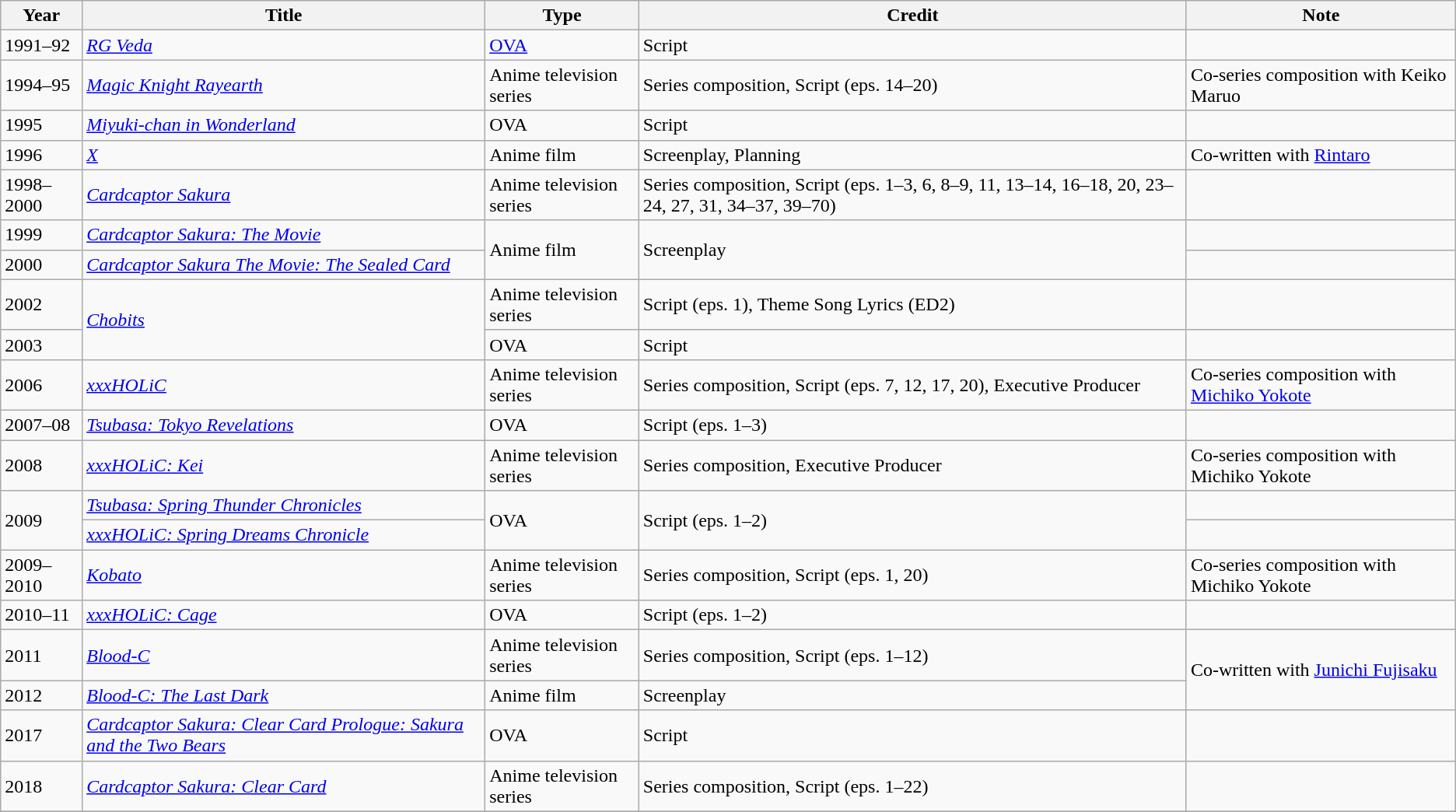<table class="wikitable">
<tr>
<th>Year</th>
<th>Title</th>
<th>Type</th>
<th>Credit</th>
<th>Note</th>
</tr>
<tr>
<td>1991–92</td>
<td><em><a href='#'>RG Veda</a></em></td>
<td><a href='#'>OVA</a></td>
<td>Script</td>
<td></td>
</tr>
<tr>
<td>1994–95</td>
<td><em><a href='#'>Magic Knight Rayearth</a></em></td>
<td>Anime television series</td>
<td>Series composition, Script (eps. 14–20)</td>
<td>Co-series composition with Keiko Maruo</td>
</tr>
<tr>
<td>1995</td>
<td><em><a href='#'>Miyuki-chan in Wonderland</a></em></td>
<td>OVA</td>
<td>Script</td>
<td></td>
</tr>
<tr>
<td>1996</td>
<td><em><a href='#'>X</a></em></td>
<td>Anime film</td>
<td>Screenplay, Planning</td>
<td>Co-written with <a href='#'>Rintaro</a></td>
</tr>
<tr>
<td>1998–2000</td>
<td><em><a href='#'>Cardcaptor Sakura</a></em></td>
<td>Anime television series</td>
<td>Series composition, Script (eps. 1–3, 6, 8–9, 11, 13–14, 16–18, 20, 23–24, 27, 31, 34–37, 39–70)</td>
<td></td>
</tr>
<tr>
<td>1999</td>
<td><em><a href='#'>Cardcaptor Sakura: The Movie</a></em></td>
<td rowspan="2">Anime film</td>
<td rowspan="2">Screenplay</td>
<td></td>
</tr>
<tr>
<td>2000</td>
<td><em><a href='#'>Cardcaptor Sakura The Movie: The Sealed Card</a></em></td>
<td></td>
</tr>
<tr>
<td>2002</td>
<td rowspan="2"><em><a href='#'>Chobits</a></em></td>
<td>Anime television series</td>
<td>Script (eps. 1), Theme Song Lyrics (ED2)</td>
<td></td>
</tr>
<tr>
<td>2003</td>
<td>OVA</td>
<td>Script</td>
<td></td>
</tr>
<tr>
<td>2006</td>
<td><em><a href='#'>xxxHOLiC</a></em></td>
<td>Anime television series</td>
<td>Series composition, Script (eps. 7, 12, 17, 20), Executive Producer</td>
<td>Co-series composition with <a href='#'>Michiko Yokote</a></td>
</tr>
<tr>
<td>2007–08</td>
<td><em><a href='#'>Tsubasa: Tokyo Revelations</a></em></td>
<td>OVA</td>
<td>Script (eps. 1–3)</td>
<td></td>
</tr>
<tr>
<td>2008</td>
<td><em><a href='#'>xxxHOLiC: Kei</a></em></td>
<td>Anime television series</td>
<td>Series composition, Executive Producer</td>
<td>Co-series composition with Michiko Yokote</td>
</tr>
<tr>
<td rowspan="2">2009</td>
<td><em><a href='#'>Tsubasa: Spring Thunder Chronicles</a></em></td>
<td rowspan="2">OVA</td>
<td rowspan="2">Script (eps. 1–2)</td>
<td></td>
</tr>
<tr>
<td><em><a href='#'>xxxHOLiC: Spring Dreams Chronicle</a></em></td>
<td></td>
</tr>
<tr>
<td>2009–2010</td>
<td><em><a href='#'>Kobato</a></em></td>
<td>Anime television series</td>
<td>Series composition, Script (eps. 1, 20)</td>
<td>Co-series composition with Michiko Yokote</td>
</tr>
<tr>
<td>2010–11</td>
<td><em><a href='#'>xxxHOLiC: Cage</a></em></td>
<td>OVA</td>
<td>Script (eps. 1–2)</td>
<td></td>
</tr>
<tr>
<td>2011</td>
<td><em><a href='#'>Blood-C</a></em></td>
<td>Anime television series</td>
<td>Series composition, Script (eps. 1–12)</td>
<td rowspan="2">Co-written with <a href='#'>Junichi Fujisaku</a></td>
</tr>
<tr>
<td>2012</td>
<td><em><a href='#'>Blood-C: The Last Dark</a></em></td>
<td>Anime film</td>
<td>Screenplay</td>
</tr>
<tr>
<td>2017</td>
<td><em><a href='#'>Cardcaptor Sakura: Clear Card Prologue: Sakura and the Two Bears</a></em></td>
<td>OVA</td>
<td>Script</td>
<td></td>
</tr>
<tr>
<td>2018</td>
<td><em><a href='#'>Cardcaptor Sakura: Clear Card</a></em></td>
<td>Anime television series</td>
<td>Series composition, Script (eps. 1–22)</td>
<td></td>
</tr>
<tr>
</tr>
</table>
